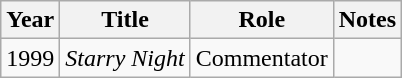<table class="wikitable sortable">
<tr>
<th>Year</th>
<th>Title</th>
<th>Role</th>
<th>Notes</th>
</tr>
<tr>
<td>1999</td>
<td><em>Starry Night</em></td>
<td>Commentator</td>
<td></td>
</tr>
</table>
